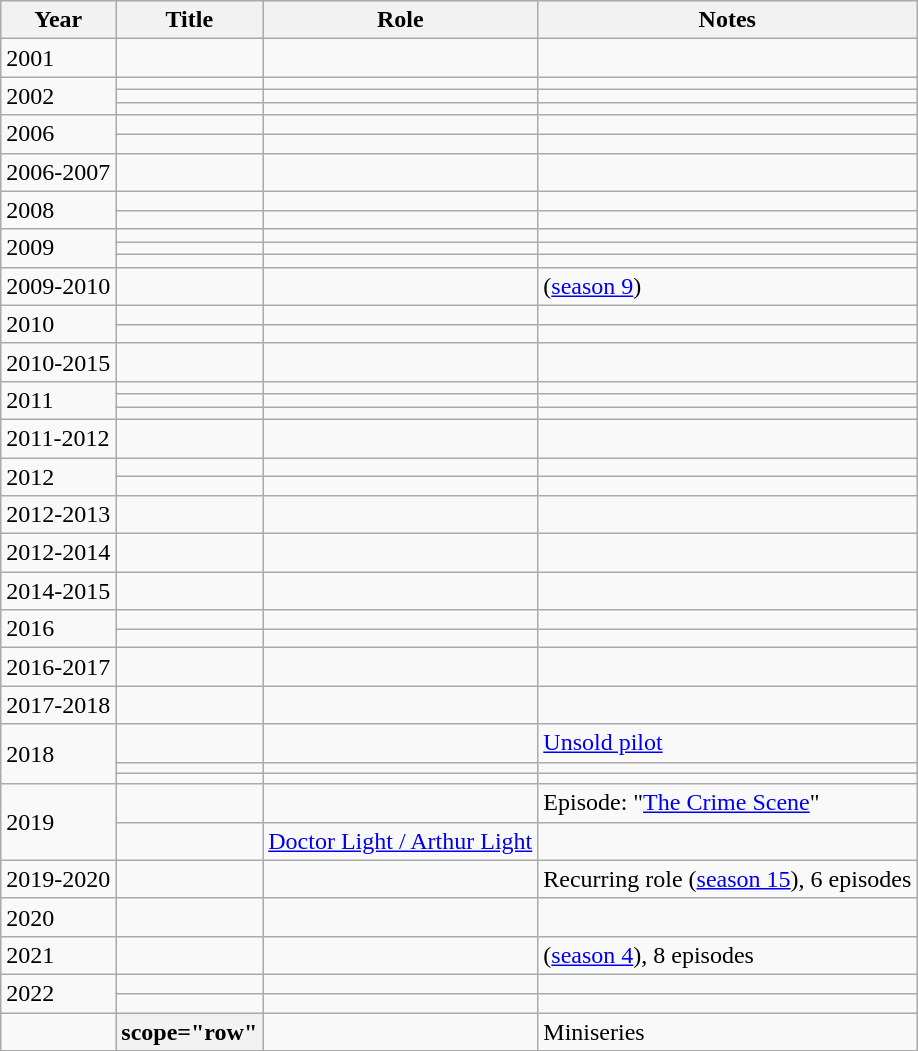<table class="wikitable sortable plainrowheaders">
<tr>
<th scope="col">Year</th>
<th scope="col">Title</th>
<th scope="col">Role</th>
<th scope="col" class="unsortable">Notes</th>
</tr>
<tr>
<td>2001</td>
<td><em></em></td>
<td></td>
<td></td>
</tr>
<tr>
<td rowspan="3">2002</td>
<td><em></em></td>
<td></td>
<td></td>
</tr>
<tr>
<td><em></em></td>
<td></td>
<td></td>
</tr>
<tr>
<td><em></em></td>
<td></td>
<td></td>
</tr>
<tr>
<td rowspan="2">2006</td>
<td><em></em></td>
<td></td>
<td></td>
</tr>
<tr>
<td><em></em></td>
<td></td>
<td></td>
</tr>
<tr>
<td>2006-2007</td>
<td><em></em></td>
<td></td>
<td></td>
</tr>
<tr>
<td rowspan="2">2008</td>
<td><em></em></td>
<td></td>
<td></td>
</tr>
<tr>
<td><em></em></td>
<td></td>
<td></td>
</tr>
<tr>
<td rowspan="3">2009</td>
<td><em></em></td>
<td></td>
<td></td>
</tr>
<tr>
<td><em></em></td>
<td></td>
<td></td>
</tr>
<tr>
<td><em></em></td>
<td></td>
<td></td>
</tr>
<tr>
<td>2009-2010</td>
<td><em></em></td>
<td></td>
<td>(<a href='#'>season 9</a>)</td>
</tr>
<tr>
<td rowspan="2">2010</td>
<td><em></em></td>
<td></td>
<td></td>
</tr>
<tr>
<td><em></em></td>
<td></td>
<td></td>
</tr>
<tr>
<td>2010-2015</td>
<td><em></em></td>
<td></td>
<td></td>
</tr>
<tr>
<td rowspan="3">2011</td>
<td><em></em></td>
<td></td>
<td></td>
</tr>
<tr>
<td><em></em></td>
<td></td>
<td></td>
</tr>
<tr>
<td><em></em></td>
<td></td>
<td></td>
</tr>
<tr>
<td>2011-2012</td>
<td><em></em></td>
<td></td>
<td></td>
</tr>
<tr>
<td rowspan="2">2012</td>
<td><em></em></td>
<td></td>
<td></td>
</tr>
<tr>
<td><em></em></td>
<td></td>
<td></td>
</tr>
<tr>
<td>2012-2013</td>
<td><em></em></td>
<td></td>
<td></td>
</tr>
<tr>
<td>2012-2014</td>
<td><em></em></td>
<td></td>
<td></td>
</tr>
<tr>
<td>2014-2015</td>
<td><em></em></td>
<td></td>
<td></td>
</tr>
<tr>
<td rowspan="2">2016</td>
<td><em></em></td>
<td></td>
<td></td>
</tr>
<tr>
<td><em></em></td>
<td></td>
<td></td>
</tr>
<tr>
<td>2016-2017</td>
<td><em></em></td>
<td></td>
<td><br> </td>
</tr>
<tr>
<td>2017-2018</td>
<td><em></em></td>
<td></td>
<td></td>
</tr>
<tr>
<td rowspan="3">2018</td>
<td><em></em></td>
<td></td>
<td><a href='#'>Unsold pilot</a></td>
</tr>
<tr>
<td><em></em></td>
<td></td>
<td></td>
</tr>
<tr>
<td><em></em></td>
<td></td>
<td></td>
</tr>
<tr>
<td rowspan="2">2019</td>
<td><em></em></td>
<td></td>
<td>Episode: "<a href='#'>The Crime Scene</a>"</td>
</tr>
<tr>
<td><em></em></td>
<td><a href='#'>Doctor Light / Arthur Light</a></td>
<td></td>
</tr>
<tr>
<td>2019-2020</td>
<td><em></em></td>
<td></td>
<td>Recurring role (<a href='#'>season 15</a>), 6 episodes</td>
</tr>
<tr>
<td>2020</td>
<td><em></em></td>
<td></td>
<td></td>
</tr>
<tr>
<td>2021</td>
<td><em></em></td>
<td></td>
<td> (<a href='#'>season 4</a>), 8 episodes</td>
</tr>
<tr>
<td rowspan="2">2022</td>
<td><em></em></td>
<td></td>
<td></td>
</tr>
<tr>
<td><em></em></td>
<td></td>
<td></td>
</tr>
<tr>
<td></td>
<th>scope="row" </th>
<td></td>
<td>Miniseries</td>
</tr>
</table>
